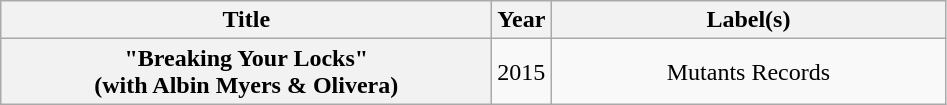<table class="wikitable plainrowheaders" style="text-align:center;">
<tr>
<th scope="col" style="width:20em;">Title</th>
<th scope="col">Year</th>
<th scope="col" style="width:16em;">Label(s)</th>
</tr>
<tr>
<th scope="row">"Breaking Your Locks" <br><span>(with Albin Myers & Olivera)</span></th>
<td rowspan="1" align="center">2015</td>
<td rowspan="1" align="center">Mutants Records</td>
</tr>
</table>
